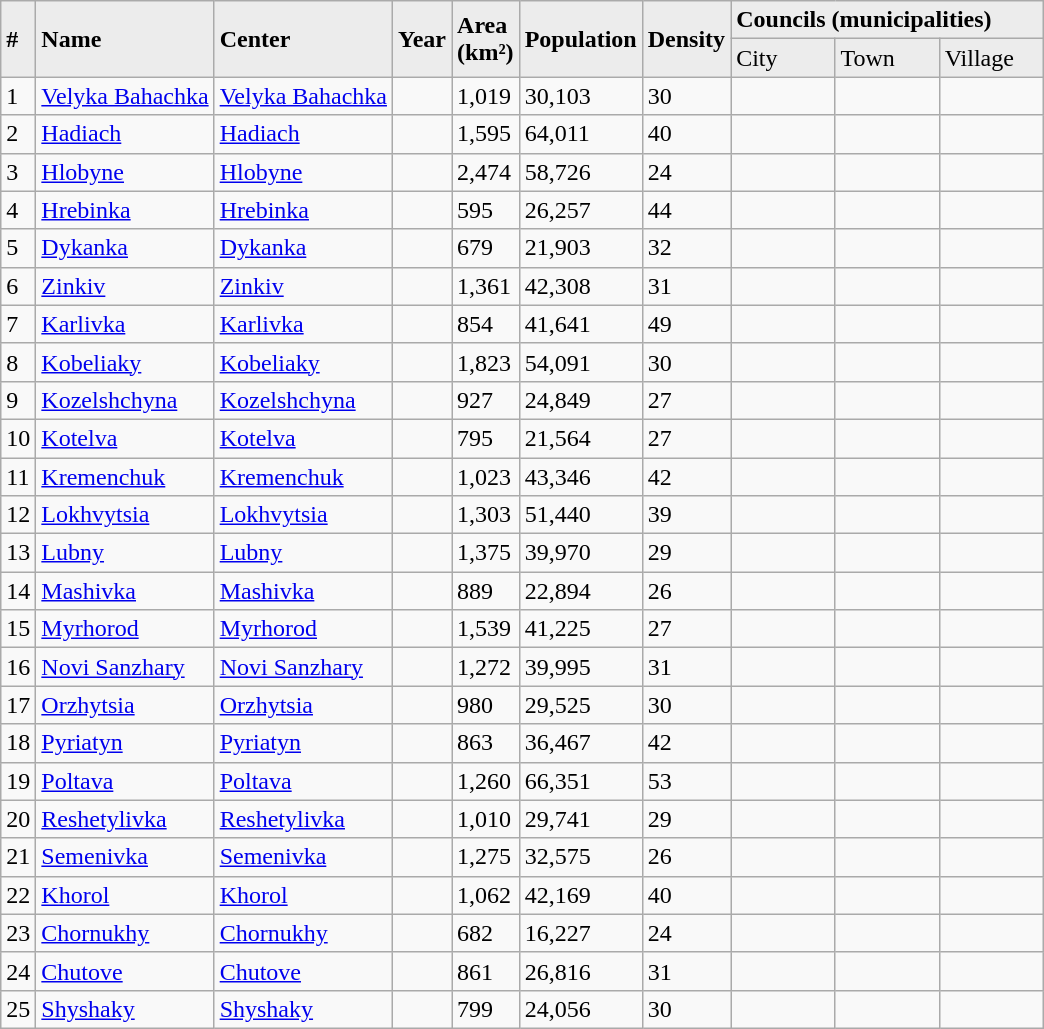<table class="wikitable">
<tr bgcolor="#ECECEC">
<td rowspan=2><strong>#</strong></td>
<td rowspan=2><strong>Name</strong></td>
<td rowspan=2><strong>Center</strong></td>
<td rowspan=2><strong>Year</strong></td>
<td rowspan=2><strong>Area<br>(km²)</strong></td>
<td rowspan=2><strong>Population</strong></td>
<td rowspan=2><strong>Density</strong></td>
<td colspan=3><strong>Councils (municipalities)</strong></td>
</tr>
<tr bgcolor="#ECECEC">
<td width=10%>City</td>
<td width=10%>Town</td>
<td width=10%>Village</td>
</tr>
<tr>
<td>1</td>
<td><a href='#'>Velyka Bahachka</a></td>
<td><a href='#'>Velyka Bahachka</a></td>
<td></td>
<td>1,019</td>
<td>30,103</td>
<td>30</td>
<td></td>
<td></td>
<td></td>
</tr>
<tr>
<td>2</td>
<td><a href='#'>Hadiach</a></td>
<td><a href='#'>Hadiach</a></td>
<td></td>
<td>1,595</td>
<td>64,011</td>
<td>40</td>
<td></td>
<td></td>
<td></td>
</tr>
<tr>
<td>3</td>
<td><a href='#'>Hlobyne</a></td>
<td><a href='#'>Hlobyne</a></td>
<td></td>
<td>2,474</td>
<td>58,726</td>
<td>24</td>
<td></td>
<td></td>
<td></td>
</tr>
<tr>
<td>4</td>
<td><a href='#'>Hrebinka</a></td>
<td><a href='#'>Hrebinka</a></td>
<td></td>
<td>595</td>
<td>26,257</td>
<td>44</td>
<td></td>
<td></td>
<td></td>
</tr>
<tr>
<td>5</td>
<td><a href='#'>Dykanka</a></td>
<td><a href='#'>Dykanka</a></td>
<td></td>
<td>679</td>
<td>21,903</td>
<td>32</td>
<td></td>
<td></td>
<td></td>
</tr>
<tr>
<td>6</td>
<td><a href='#'>Zinkiv</a></td>
<td><a href='#'>Zinkiv</a></td>
<td></td>
<td>1,361</td>
<td>42,308</td>
<td>31</td>
<td></td>
<td></td>
<td></td>
</tr>
<tr>
<td>7</td>
<td><a href='#'>Karlivka</a></td>
<td><a href='#'>Karlivka</a></td>
<td></td>
<td>854</td>
<td>41,641</td>
<td>49</td>
<td></td>
<td></td>
<td></td>
</tr>
<tr>
<td>8</td>
<td><a href='#'>Kobeliaky</a></td>
<td><a href='#'>Kobeliaky</a></td>
<td></td>
<td>1,823</td>
<td>54,091</td>
<td>30</td>
<td></td>
<td></td>
<td></td>
</tr>
<tr>
<td>9</td>
<td><a href='#'>Kozelshchyna</a></td>
<td><a href='#'>Kozelshchyna</a></td>
<td></td>
<td>927</td>
<td>24,849</td>
<td>27</td>
<td></td>
<td></td>
<td></td>
</tr>
<tr>
<td>10</td>
<td><a href='#'>Kotelva</a></td>
<td><a href='#'>Kotelva</a></td>
<td></td>
<td>795</td>
<td>21,564</td>
<td>27</td>
<td></td>
<td></td>
<td></td>
</tr>
<tr>
<td>11</td>
<td><a href='#'>Kremenchuk</a></td>
<td><a href='#'>Kremenchuk</a></td>
<td></td>
<td>1,023</td>
<td>43,346</td>
<td>42</td>
<td></td>
<td></td>
<td></td>
</tr>
<tr>
<td>12</td>
<td><a href='#'>Lokhvytsia</a></td>
<td><a href='#'>Lokhvytsia</a></td>
<td></td>
<td>1,303</td>
<td>51,440</td>
<td>39</td>
<td></td>
<td></td>
<td></td>
</tr>
<tr>
<td>13</td>
<td><a href='#'>Lubny</a></td>
<td><a href='#'>Lubny</a></td>
<td></td>
<td>1,375</td>
<td>39,970</td>
<td>29</td>
<td></td>
<td></td>
<td></td>
</tr>
<tr>
<td>14</td>
<td><a href='#'>Mashivka</a></td>
<td><a href='#'>Mashivka</a></td>
<td></td>
<td>889</td>
<td>22,894</td>
<td>26</td>
<td></td>
<td></td>
<td></td>
</tr>
<tr>
<td>15</td>
<td><a href='#'>Myrhorod</a></td>
<td><a href='#'>Myrhorod</a></td>
<td></td>
<td>1,539</td>
<td>41,225</td>
<td>27</td>
<td></td>
<td></td>
<td></td>
</tr>
<tr>
<td>16</td>
<td><a href='#'>Novi Sanzhary</a></td>
<td><a href='#'>Novi Sanzhary</a></td>
<td></td>
<td>1,272</td>
<td>39,995</td>
<td>31</td>
<td></td>
<td></td>
<td></td>
</tr>
<tr>
<td>17</td>
<td><a href='#'>Orzhytsia</a></td>
<td><a href='#'>Orzhytsia</a></td>
<td></td>
<td>980</td>
<td>29,525</td>
<td>30</td>
<td></td>
<td></td>
<td></td>
</tr>
<tr>
<td>18</td>
<td><a href='#'>Pyriatyn</a></td>
<td><a href='#'>Pyriatyn</a></td>
<td></td>
<td>863</td>
<td>36,467</td>
<td>42</td>
<td></td>
<td></td>
<td></td>
</tr>
<tr>
<td>19</td>
<td><a href='#'>Poltava</a></td>
<td><a href='#'>Poltava</a></td>
<td></td>
<td>1,260</td>
<td>66,351</td>
<td>53</td>
<td></td>
<td></td>
<td></td>
</tr>
<tr>
<td>20</td>
<td><a href='#'>Reshetylivka</a></td>
<td><a href='#'>Reshetylivka</a></td>
<td></td>
<td>1,010</td>
<td>29,741</td>
<td>29</td>
<td></td>
<td></td>
<td></td>
</tr>
<tr>
<td>21</td>
<td><a href='#'>Semenivka</a></td>
<td><a href='#'>Semenivka</a></td>
<td></td>
<td>1,275</td>
<td>32,575</td>
<td>26</td>
<td></td>
<td></td>
<td></td>
</tr>
<tr>
<td>22</td>
<td><a href='#'>Khorol</a></td>
<td><a href='#'>Khorol</a></td>
<td></td>
<td>1,062</td>
<td>42,169</td>
<td>40</td>
<td></td>
<td></td>
<td></td>
</tr>
<tr>
<td>23</td>
<td><a href='#'>Chornukhy</a></td>
<td><a href='#'>Chornukhy</a></td>
<td></td>
<td>682</td>
<td>16,227</td>
<td>24</td>
<td></td>
<td></td>
<td></td>
</tr>
<tr>
<td>24</td>
<td><a href='#'>Chutove</a></td>
<td><a href='#'>Chutove</a></td>
<td></td>
<td>861</td>
<td>26,816</td>
<td>31</td>
<td></td>
<td></td>
<td></td>
</tr>
<tr>
<td>25</td>
<td><a href='#'>Shyshaky</a></td>
<td><a href='#'>Shyshaky</a></td>
<td></td>
<td>799</td>
<td>24,056</td>
<td>30</td>
<td></td>
<td></td>
<td></td>
</tr>
</table>
